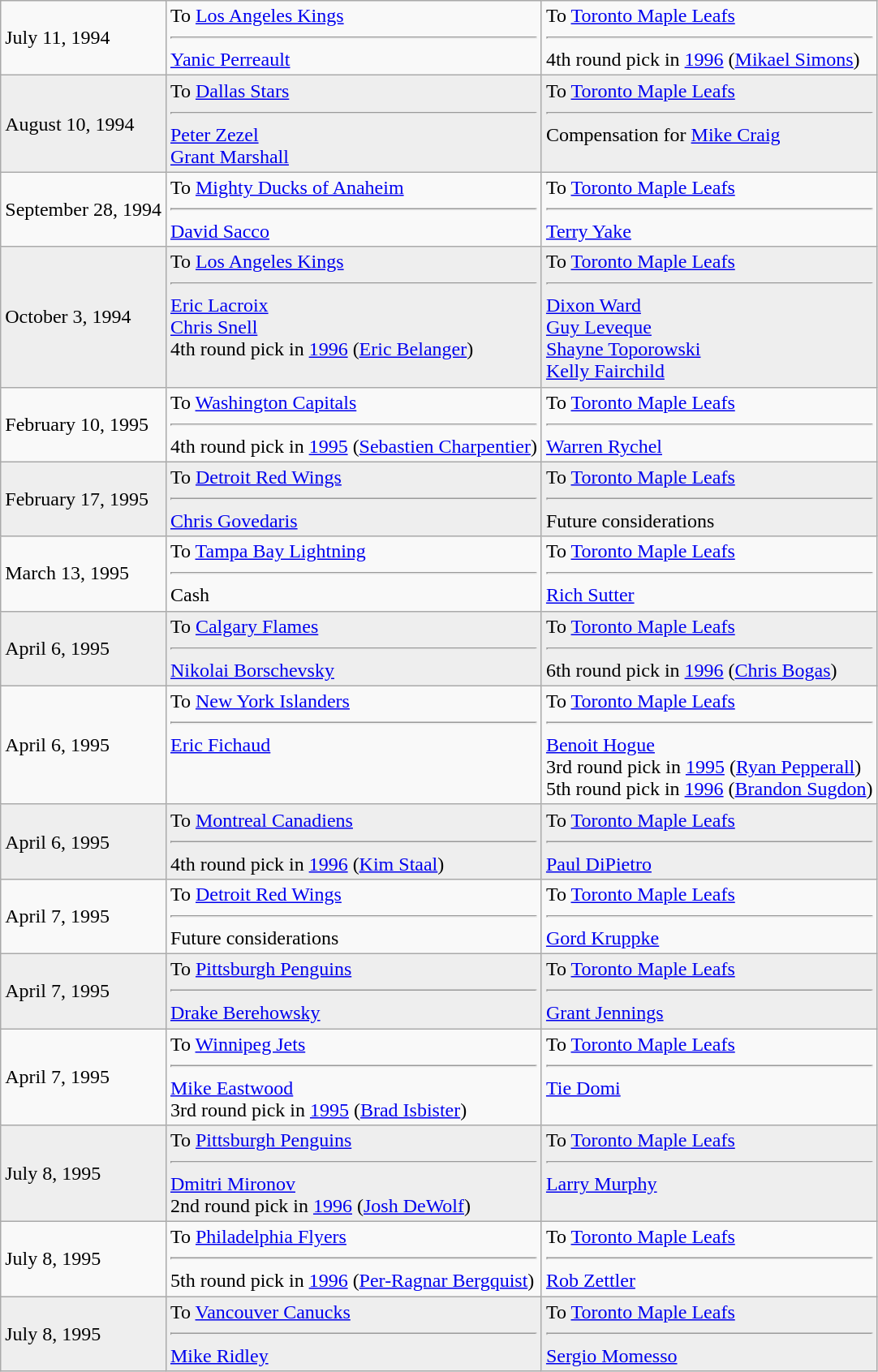<table class="wikitable">
<tr>
<td>July 11, 1994</td>
<td valign="top">To <a href='#'>Los Angeles Kings</a><hr><a href='#'>Yanic Perreault</a></td>
<td valign="top">To <a href='#'>Toronto Maple Leafs</a><hr>4th round pick in <a href='#'>1996</a> (<a href='#'>Mikael Simons</a>)</td>
</tr>
<tr style="background:#eee;">
<td>August 10, 1994</td>
<td valign="top">To <a href='#'>Dallas Stars</a><hr><a href='#'>Peter Zezel</a> <br> <a href='#'>Grant Marshall</a></td>
<td valign="top">To <a href='#'>Toronto Maple Leafs</a><hr>Compensation for <a href='#'>Mike Craig</a></td>
</tr>
<tr>
<td>September 28, 1994</td>
<td valign="top">To <a href='#'>Mighty Ducks of Anaheim</a><hr><a href='#'>David Sacco</a></td>
<td valign="top">To <a href='#'>Toronto Maple Leafs</a><hr><a href='#'>Terry Yake</a></td>
</tr>
<tr style="background:#eee;">
<td>October 3, 1994</td>
<td valign="top">To <a href='#'>Los Angeles Kings</a><hr><a href='#'>Eric Lacroix</a> <br> <a href='#'>Chris Snell</a> <br> 4th round pick in <a href='#'>1996</a> (<a href='#'>Eric Belanger</a>)</td>
<td valign="top">To <a href='#'>Toronto Maple Leafs</a><hr><a href='#'>Dixon Ward</a> <br> <a href='#'>Guy Leveque</a> <br> <a href='#'>Shayne Toporowski</a> <br> <a href='#'>Kelly Fairchild</a></td>
</tr>
<tr>
<td>February 10, 1995</td>
<td valign="top">To <a href='#'>Washington Capitals</a><hr>4th round pick in <a href='#'>1995</a> (<a href='#'>Sebastien Charpentier</a>)</td>
<td valign="top">To <a href='#'>Toronto Maple Leafs</a><hr><a href='#'>Warren Rychel</a></td>
</tr>
<tr style="background:#eee;">
<td>February 17, 1995</td>
<td valign="top">To <a href='#'>Detroit Red Wings</a><hr><a href='#'>Chris Govedaris</a></td>
<td valign="top">To <a href='#'>Toronto Maple Leafs</a><hr>Future considerations</td>
</tr>
<tr>
<td>March 13, 1995</td>
<td valign="top">To <a href='#'>Tampa Bay Lightning</a><hr>Cash</td>
<td valign="top">To <a href='#'>Toronto Maple Leafs</a><hr><a href='#'>Rich Sutter</a></td>
</tr>
<tr style="background:#eee;">
<td>April 6, 1995</td>
<td valign="top">To <a href='#'>Calgary Flames</a><hr><a href='#'>Nikolai Borschevsky</a></td>
<td valign="top">To <a href='#'>Toronto Maple Leafs</a><hr>6th round pick in <a href='#'>1996</a> (<a href='#'>Chris Bogas</a>)</td>
</tr>
<tr>
<td>April 6, 1995</td>
<td valign="top">To <a href='#'>New York Islanders</a><hr><a href='#'>Eric Fichaud</a></td>
<td valign="top">To <a href='#'>Toronto Maple Leafs</a><hr><a href='#'>Benoit Hogue</a> <br> 3rd round pick in <a href='#'>1995</a> (<a href='#'>Ryan Pepperall</a>) <br> 5th round pick in <a href='#'>1996</a> (<a href='#'>Brandon Sugdon</a>)</td>
</tr>
<tr style="background:#eee;">
<td>April 6, 1995</td>
<td valign="top">To <a href='#'>Montreal Canadiens</a><hr>4th round pick in <a href='#'>1996</a> (<a href='#'>Kim Staal</a>)</td>
<td valign="top">To <a href='#'>Toronto Maple Leafs</a><hr><a href='#'>Paul DiPietro</a></td>
</tr>
<tr>
<td>April 7, 1995</td>
<td valign="top">To <a href='#'>Detroit Red Wings</a><hr>Future considerations</td>
<td valign="top">To <a href='#'>Toronto Maple Leafs</a><hr><a href='#'>Gord Kruppke</a></td>
</tr>
<tr style="background:#eee;">
<td>April 7, 1995</td>
<td valign="top">To <a href='#'>Pittsburgh Penguins</a><hr><a href='#'>Drake Berehowsky</a></td>
<td valign="top">To <a href='#'>Toronto Maple Leafs</a><hr><a href='#'>Grant Jennings</a></td>
</tr>
<tr>
<td>April 7, 1995</td>
<td valign="top">To <a href='#'>Winnipeg Jets</a><hr><a href='#'>Mike Eastwood</a> <br> 3rd round pick in <a href='#'>1995</a> (<a href='#'>Brad Isbister</a>)</td>
<td valign="top">To <a href='#'>Toronto Maple Leafs</a><hr><a href='#'>Tie Domi</a></td>
</tr>
<tr style="background:#eee;">
<td>July 8, 1995</td>
<td valign="top">To <a href='#'>Pittsburgh Penguins</a><hr><a href='#'>Dmitri Mironov</a> <br> 2nd round pick in <a href='#'>1996</a> (<a href='#'>Josh DeWolf</a>)</td>
<td valign="top">To <a href='#'>Toronto Maple Leafs</a><hr><a href='#'>Larry Murphy</a></td>
</tr>
<tr>
<td>July 8, 1995</td>
<td valign="top">To <a href='#'>Philadelphia Flyers</a><hr>5th round pick in <a href='#'>1996</a> (<a href='#'>Per-Ragnar Bergquist</a>)</td>
<td valign="top">To <a href='#'>Toronto Maple Leafs</a><hr><a href='#'>Rob Zettler</a></td>
</tr>
<tr style="background:#eee;">
<td>July 8, 1995</td>
<td valign="top">To <a href='#'>Vancouver Canucks</a><hr><a href='#'>Mike Ridley</a></td>
<td valign="top">To <a href='#'>Toronto Maple Leafs</a><hr><a href='#'>Sergio Momesso</a></td>
</tr>
</table>
